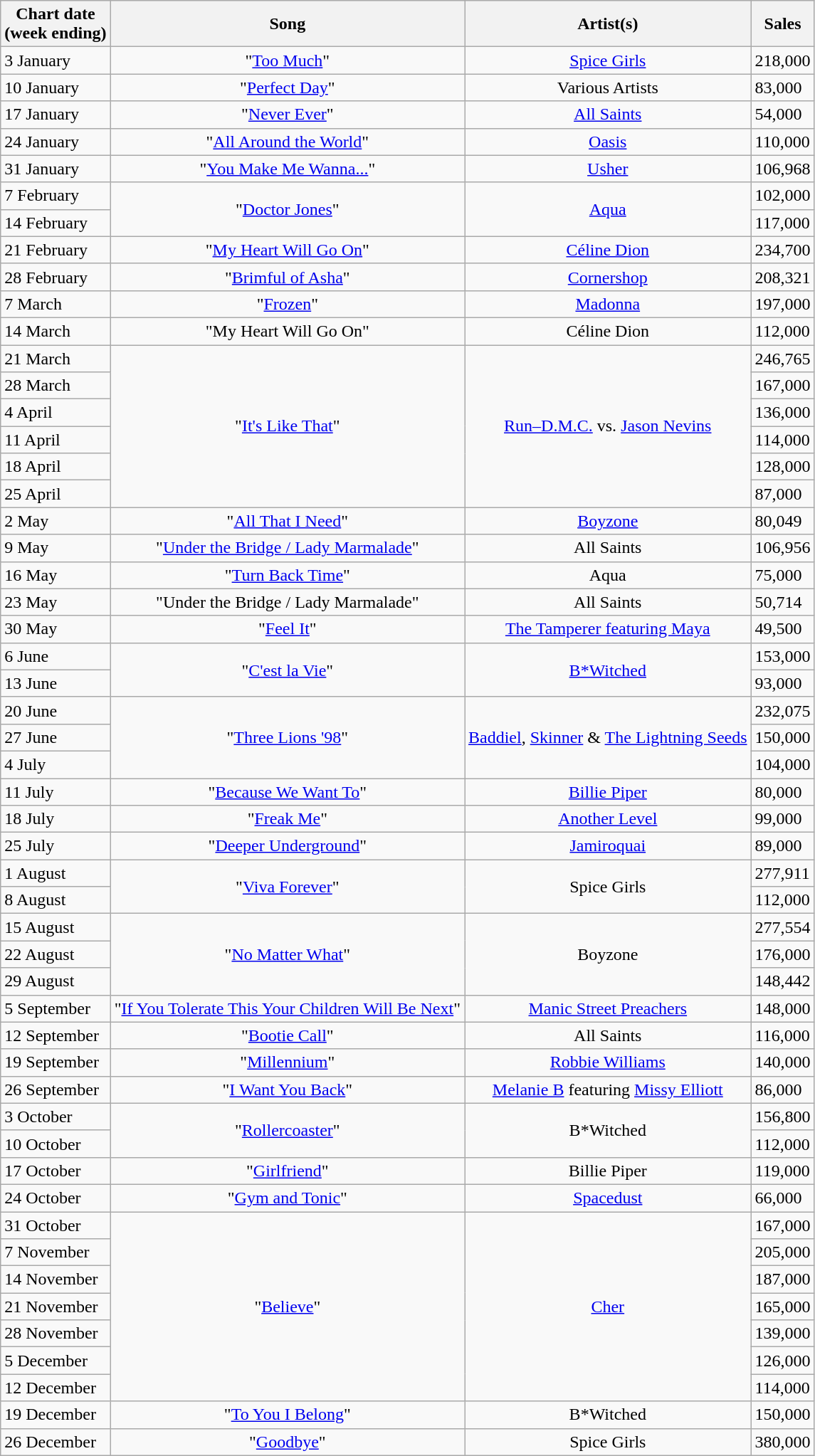<table class="wikitable">
<tr>
<th style="text-align:center;">Chart date<br>(week ending)</th>
<th style="text-align:center;">Song</th>
<th style="text-align:center;">Artist(s)</th>
<th style="text-align:center;">Sales</th>
</tr>
<tr>
<td style="text-align:left;">3 January</td>
<td style="text-align:center;">"<a href='#'>Too Much</a>"</td>
<td style="text-align:center;"><a href='#'>Spice Girls</a></td>
<td style="text-align:left;">218,000</td>
</tr>
<tr>
<td style="text-align:left;">10 January</td>
<td style="text-align:center;">"<a href='#'>Perfect Day</a>"</td>
<td style="text-align:center;">Various Artists</td>
<td style="text-align:left;">83,000</td>
</tr>
<tr>
<td style="text-align:left;">17 January</td>
<td style="text-align:center;">"<a href='#'>Never Ever</a>"</td>
<td style="text-align:center;"><a href='#'>All Saints</a></td>
<td style="text-align:left;">54,000</td>
</tr>
<tr>
<td style="text-align:left;">24 January</td>
<td style="text-align:center;">"<a href='#'>All Around the World</a>"</td>
<td style="text-align:center;"><a href='#'>Oasis</a></td>
<td style="text-align:left;">110,000</td>
</tr>
<tr>
<td style="text-align:left;">31 January</td>
<td style="text-align:center;">"<a href='#'>You Make Me Wanna...</a>"</td>
<td style="text-align:center;"><a href='#'>Usher</a></td>
<td style="text-align:left;">106,968</td>
</tr>
<tr>
<td style="text-align:left;">7 February</td>
<td style="text-align:center;" rowspan="2">"<a href='#'>Doctor Jones</a>"</td>
<td style="text-align:center;" rowspan="2"><a href='#'>Aqua</a></td>
<td style="text-align:left;">102,000</td>
</tr>
<tr>
<td style="text-align:left;">14 February</td>
<td style="text-align:left;">117,000</td>
</tr>
<tr>
<td style="text-align:left;">21 February</td>
<td style="text-align:center;">"<a href='#'>My Heart Will Go On</a>"</td>
<td style="text-align:center;"><a href='#'>Céline Dion</a></td>
<td style="text-align:left;">234,700</td>
</tr>
<tr>
<td style="text-align:left;">28 February</td>
<td style="text-align:center;">"<a href='#'>Brimful of Asha</a>"</td>
<td style="text-align:center;"><a href='#'>Cornershop</a></td>
<td style="text-align:left;">208,321</td>
</tr>
<tr>
<td style="text-align:left;">7 March</td>
<td style="text-align:center;">"<a href='#'>Frozen</a>"</td>
<td style="text-align:center;"><a href='#'>Madonna</a></td>
<td style="text-align:left;">197,000</td>
</tr>
<tr>
<td style="text-align:left;">14 March</td>
<td style="text-align:center;">"My Heart Will Go On"</td>
<td style="text-align:center;">Céline Dion</td>
<td style="text-align:left;">112,000</td>
</tr>
<tr>
<td style="text-align:left;">21 March</td>
<td style="text-align:center;" rowspan="6">"<a href='#'>It's Like That</a>"</td>
<td style="text-align:center;" rowspan="6"><a href='#'>Run–D.M.C.</a> vs. <a href='#'>Jason Nevins</a></td>
<td style="text-align:left;">246,765</td>
</tr>
<tr>
<td style="text-align:left;">28 March</td>
<td style="text-align:left;">167,000</td>
</tr>
<tr>
<td style="text-align:left;">4 April</td>
<td style="text-align:left;">136,000</td>
</tr>
<tr>
<td style="text-align:left;">11 April</td>
<td style="text-align:left;">114,000</td>
</tr>
<tr>
<td style="text-align:left;">18 April</td>
<td style="text-align:left;">128,000</td>
</tr>
<tr>
<td style="text-align:left;">25 April</td>
<td style="text-align:left;">87,000</td>
</tr>
<tr>
<td style="text-align:left;">2 May</td>
<td style="text-align:center;">"<a href='#'>All That I Need</a>"</td>
<td style="text-align:center;"><a href='#'>Boyzone</a></td>
<td style="text-align:left;">80,049</td>
</tr>
<tr>
<td style="text-align:left;">9 May</td>
<td style="text-align:center;">"<a href='#'>Under the Bridge / Lady Marmalade</a>"</td>
<td style="text-align:center;">All Saints</td>
<td style="text-align:left;">106,956</td>
</tr>
<tr>
<td style="text-align:left;">16 May</td>
<td style="text-align:center;">"<a href='#'>Turn Back Time</a>"</td>
<td style="text-align:center;">Aqua</td>
<td style="text-align:left;">75,000</td>
</tr>
<tr>
<td style="text-align:left;">23 May</td>
<td style="text-align:center;">"Under the Bridge / Lady Marmalade"</td>
<td style="text-align:center;">All Saints</td>
<td style="text-align:left;">50,714</td>
</tr>
<tr>
<td style="text-align:left;">30 May</td>
<td style="text-align:center;">"<a href='#'>Feel It</a>"</td>
<td style="text-align:center;"><a href='#'>The Tamperer featuring Maya</a></td>
<td style="text-align:left;">49,500</td>
</tr>
<tr>
<td style="text-align:left;">6 June</td>
<td style="text-align:center;" rowspan="2">"<a href='#'>C'est la Vie</a>"</td>
<td style="text-align:center;" rowspan="2"><a href='#'>B*Witched</a></td>
<td style="text-align:left;">153,000</td>
</tr>
<tr>
<td style="text-align:left;">13 June</td>
<td style="text-align:left;">93,000</td>
</tr>
<tr>
<td style="text-align:left;">20 June</td>
<td style="text-align:center;" rowspan="3">"<a href='#'>Three Lions '98</a>"</td>
<td style="text-align:center;" rowspan="3"><a href='#'>Baddiel</a>, <a href='#'>Skinner</a> & <a href='#'>The Lightning Seeds</a></td>
<td style="text-align:left;">232,075</td>
</tr>
<tr>
<td style="text-align:left;">27 June</td>
<td style="text-align:left;">150,000</td>
</tr>
<tr>
<td style="text-align:left;">4 July</td>
<td style="text-align:left;">104,000</td>
</tr>
<tr>
<td style="text-align:left;">11 July</td>
<td style="text-align:center;">"<a href='#'>Because We Want To</a>"</td>
<td style="text-align:center;"><a href='#'>Billie Piper</a></td>
<td style="text-align:left;">80,000</td>
</tr>
<tr>
<td style="text-align:left;">18 July</td>
<td style="text-align:center;">"<a href='#'>Freak Me</a>"</td>
<td style="text-align:center;"><a href='#'>Another Level</a></td>
<td style="text-align:left;">99,000</td>
</tr>
<tr>
<td style="text-align:left;">25 July</td>
<td style="text-align:center;">"<a href='#'>Deeper Underground</a>"</td>
<td style="text-align:center;"><a href='#'>Jamiroquai</a></td>
<td style="text-align:left;">89,000</td>
</tr>
<tr>
<td style="text-align:left;">1 August</td>
<td style="text-align:center;" rowspan="2">"<a href='#'>Viva Forever</a>"</td>
<td style="text-align:center;" rowspan="2">Spice Girls</td>
<td style="text-align:left;">277,911</td>
</tr>
<tr>
<td style="text-align:left;">8 August</td>
<td style="text-align:left;">112,000</td>
</tr>
<tr>
<td style="text-align:left;">15 August</td>
<td style="text-align:center;" rowspan="3">"<a href='#'>No Matter What</a>"</td>
<td style="text-align:center;" rowspan="3">Boyzone</td>
<td style="text-align:left;">277,554</td>
</tr>
<tr>
<td style="text-align:left;">22 August</td>
<td style="text-align:left;">176,000</td>
</tr>
<tr>
<td style="text-align:left;">29 August</td>
<td style="text-align:left;">148,442</td>
</tr>
<tr>
<td style="text-align:left;">5 September</td>
<td style="text-align:center;">"<a href='#'>If You Tolerate This Your Children Will Be Next</a>"</td>
<td style="text-align:center;"><a href='#'>Manic Street Preachers</a></td>
<td style="text-align:left;">148,000</td>
</tr>
<tr>
<td style="text-align:left;">12 September</td>
<td style="text-align:center;">"<a href='#'>Bootie Call</a>"</td>
<td style="text-align:center;">All Saints</td>
<td style="text-align:left;">116,000</td>
</tr>
<tr>
<td style="text-align:left;">19 September</td>
<td style="text-align:center;">"<a href='#'>Millennium</a>"</td>
<td style="text-align:center;"><a href='#'>Robbie Williams</a></td>
<td style="text-align:left;">140,000</td>
</tr>
<tr>
<td style="text-align:left;">26 September</td>
<td style="text-align:center;">"<a href='#'>I Want You Back</a>"</td>
<td style="text-align:center;"><a href='#'>Melanie B</a> featuring <a href='#'>Missy Elliott</a></td>
<td style="text-align:left;">86,000</td>
</tr>
<tr>
<td style="text-align:left;">3 October</td>
<td style="text-align:center;" rowspan="2">"<a href='#'>Rollercoaster</a>"</td>
<td style="text-align:center;" rowspan="2">B*Witched</td>
<td style="text-align:left;">156,800</td>
</tr>
<tr>
<td style="text-align:left;">10 October</td>
<td style="text-align:left;">112,000</td>
</tr>
<tr>
<td style="text-align:left;">17 October</td>
<td style="text-align:center;">"<a href='#'>Girlfriend</a>"</td>
<td style="text-align:center;">Billie Piper</td>
<td style="text-align:left;">119,000</td>
</tr>
<tr>
<td style="text-align:left;">24 October</td>
<td style="text-align:center;">"<a href='#'>Gym and Tonic</a>"</td>
<td style="text-align:center;"><a href='#'>Spacedust</a></td>
<td style="text-align:left;">66,000</td>
</tr>
<tr>
<td style="text-align:left;">31 October</td>
<td style="text-align:center;" rowspan="7">"<a href='#'>Believe</a>"</td>
<td style="text-align:center;" rowspan="7"><a href='#'>Cher</a></td>
<td style="text-align:left;">167,000</td>
</tr>
<tr>
<td style="text-align:left;">7 November</td>
<td style="text-align:left;">205,000</td>
</tr>
<tr>
<td style="text-align:left;">14 November</td>
<td style="text-align:left;">187,000</td>
</tr>
<tr>
<td style="text-align:left;">21 November</td>
<td style="text-align:left;">165,000</td>
</tr>
<tr>
<td style="text-align:left;">28 November</td>
<td style="text-align:left;">139,000</td>
</tr>
<tr>
<td style="text-align:left;">5 December</td>
<td style="text-align:left;">126,000</td>
</tr>
<tr>
<td style="text-align:left;">12 December</td>
<td style="text-align:left;">114,000</td>
</tr>
<tr>
<td style="text-align:left;">19 December</td>
<td style="text-align:center;">"<a href='#'>To You I Belong</a>"</td>
<td style="text-align:center;">B*Witched</td>
<td style="text-align:left;">150,000</td>
</tr>
<tr>
<td style="text-align:left;">26 December</td>
<td style="text-align:center;">"<a href='#'>Goodbye</a>"</td>
<td style="text-align:center;">Spice Girls</td>
<td style="text-align:left;">380,000</td>
</tr>
</table>
